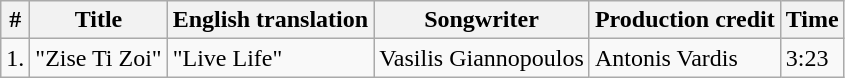<table class="wikitable" border="1">
<tr>
<th>#</th>
<th>Title</th>
<th>English translation</th>
<th>Songwriter</th>
<th>Production credit</th>
<th>Time</th>
</tr>
<tr>
<td>1.</td>
<td>"Zise Ti Zoi"</td>
<td>"Live Life"</td>
<td>Vasilis Giannopoulos</td>
<td>Antonis Vardis</td>
<td>3:23</td>
</tr>
</table>
